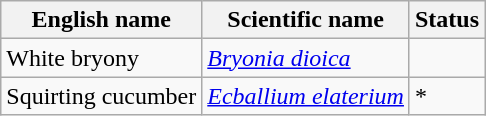<table class="wikitable" |>
<tr>
<th>English name</th>
<th>Scientific name</th>
<th>Status</th>
</tr>
<tr>
<td>White bryony</td>
<td><em><a href='#'>Bryonia dioica</a></em></td>
<td></td>
</tr>
<tr>
<td>Squirting cucumber</td>
<td><em><a href='#'>Ecballium elaterium</a></em></td>
<td>*</td>
</tr>
</table>
